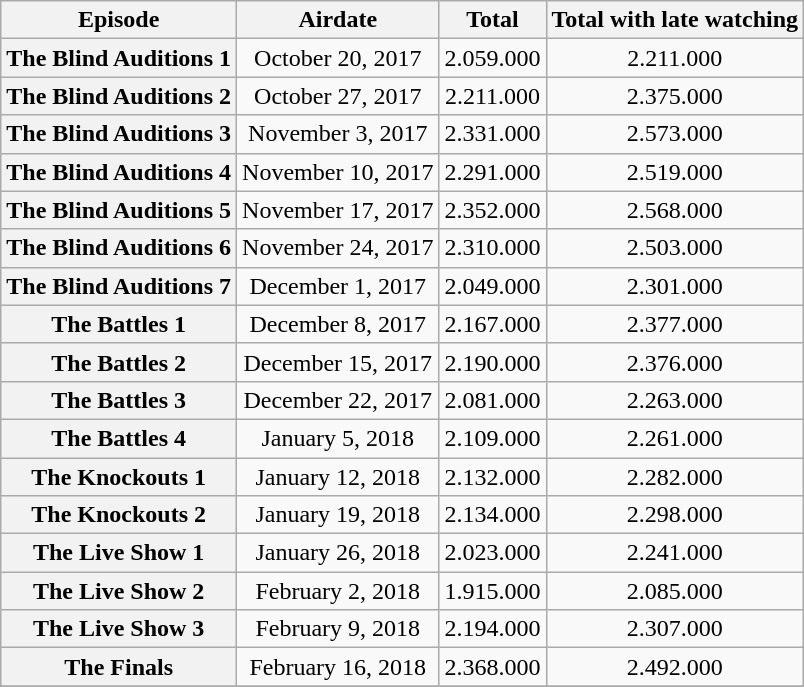<table class="wikitable sortable" style="text-align:center">
<tr>
<th>Episode</th>
<th>Airdate</th>
<th>Total</th>
<th>Total with late watching</th>
</tr>
<tr>
<th>The Blind Auditions 1</th>
<td>October 20, 2017</td>
<td>2.059.000</td>
<td>2.211.000</td>
</tr>
<tr>
<th>The Blind Auditions 2</th>
<td>October 27, 2017</td>
<td>2.211.000</td>
<td>2.375.000</td>
</tr>
<tr>
<th>The Blind Auditions 3</th>
<td>November 3, 2017</td>
<td>2.331.000</td>
<td>2.573.000</td>
</tr>
<tr>
<th>The Blind Auditions 4</th>
<td>November 10, 2017</td>
<td>2.291.000</td>
<td>2.519.000</td>
</tr>
<tr>
<th>The Blind Auditions 5</th>
<td>November 17, 2017</td>
<td>2.352.000</td>
<td>2.568.000</td>
</tr>
<tr>
<th>The Blind Auditions 6</th>
<td>November 24, 2017</td>
<td>2.310.000</td>
<td>2.503.000</td>
</tr>
<tr>
<th>The Blind Auditions 7</th>
<td>December 1, 2017</td>
<td>2.049.000</td>
<td>2.301.000</td>
</tr>
<tr>
<th>The Battles 1</th>
<td>December 8, 2017</td>
<td>2.167.000</td>
<td>2.377.000</td>
</tr>
<tr>
<th>The Battles 2</th>
<td>December 15, 2017</td>
<td>2.190.000</td>
<td>2.376.000</td>
</tr>
<tr>
<th>The Battles 3</th>
<td>December 22, 2017</td>
<td>2.081.000</td>
<td>2.263.000</td>
</tr>
<tr>
<th>The Battles 4</th>
<td>January 5, 2018</td>
<td>2.109.000</td>
<td>2.261.000</td>
</tr>
<tr>
<th>The Knockouts 1</th>
<td>January 12, 2018</td>
<td>2.132.000</td>
<td>2.282.000</td>
</tr>
<tr>
<th>The Knockouts 2</th>
<td>January 19, 2018</td>
<td>2.134.000</td>
<td>2.298.000</td>
</tr>
<tr>
<th>The Live Show 1</th>
<td>January 26, 2018</td>
<td>2.023.000</td>
<td>2.241.000</td>
</tr>
<tr>
<th>The Live Show 2</th>
<td>February 2, 2018</td>
<td>1.915.000</td>
<td>2.085.000</td>
</tr>
<tr>
<th>The Live Show 3</th>
<td>February 9, 2018</td>
<td>2.194.000</td>
<td>2.307.000</td>
</tr>
<tr>
<th>The Finals</th>
<td>February 16, 2018</td>
<td>2.368.000</td>
<td>2.492.000</td>
</tr>
<tr>
</tr>
</table>
